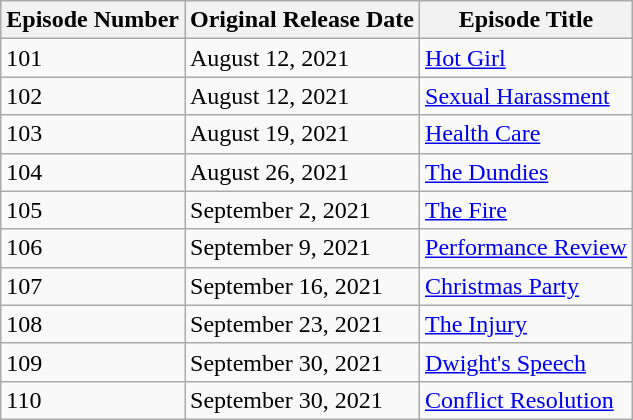<table class="wikitable">
<tr>
<th>Episode Number</th>
<th>Original Release Date</th>
<th>Episode Title</th>
</tr>
<tr>
<td>101</td>
<td>August 12, 2021</td>
<td><a href='#'>Hot Girl</a></td>
</tr>
<tr>
<td>102</td>
<td>August 12, 2021</td>
<td><a href='#'>Sexual Harassment</a></td>
</tr>
<tr>
<td>103</td>
<td>August 19, 2021</td>
<td><a href='#'>Health Care</a></td>
</tr>
<tr>
<td>104</td>
<td>August 26, 2021</td>
<td><a href='#'>The Dundies</a></td>
</tr>
<tr>
<td>105</td>
<td>September 2, 2021</td>
<td><a href='#'>The Fire</a></td>
</tr>
<tr>
<td>106</td>
<td>September 9, 2021</td>
<td><a href='#'>Performance Review</a></td>
</tr>
<tr>
<td>107</td>
<td>September 16, 2021</td>
<td><a href='#'>Christmas Party</a></td>
</tr>
<tr>
<td>108</td>
<td>September 23, 2021</td>
<td><a href='#'>The Injury</a></td>
</tr>
<tr>
<td>109</td>
<td>September 30, 2021</td>
<td><a href='#'>Dwight's Speech</a></td>
</tr>
<tr>
<td>110</td>
<td>September 30, 2021</td>
<td><a href='#'>Conflict Resolution</a></td>
</tr>
</table>
